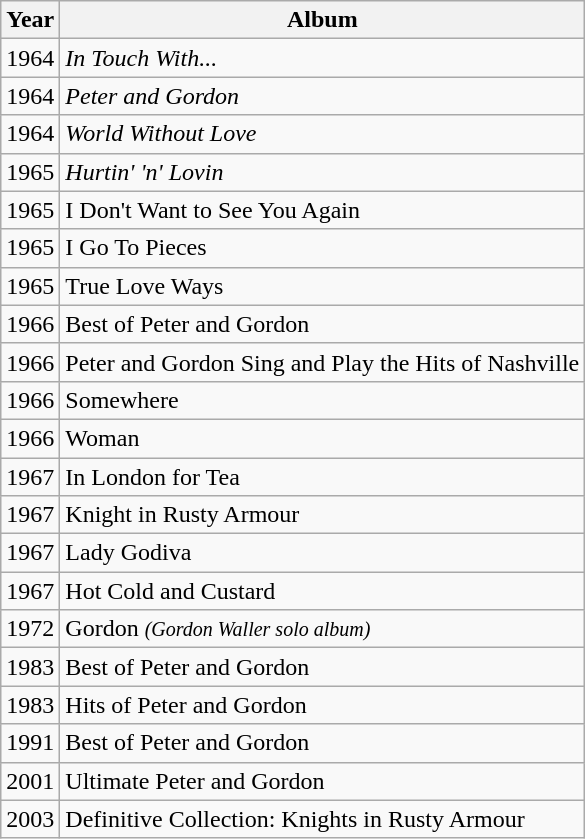<table class="wikitable" style="text-align: center">
<tr>
<th>Year</th>
<th>Album</th>
</tr>
<tr>
<td>1964</td>
<td align="left"><em>In Touch With...</em></td>
</tr>
<tr>
<td>1964</td>
<td align="left"><em>Peter and Gordon</em></td>
</tr>
<tr>
<td>1964</td>
<td align="left"><em>World Without Love</em></td>
</tr>
<tr>
<td>1965</td>
<td align="left"><em>Hurtin' 'n' Lovin<strong></td>
</tr>
<tr>
<td>1965</td>
<td align="left"></em>I Don't Want to See You Again<em></td>
</tr>
<tr>
<td>1965</td>
<td align="left"></em>I Go To Pieces<em></td>
</tr>
<tr>
<td>1965</td>
<td align="left"></em>True Love Ways<em></td>
</tr>
<tr>
<td>1966</td>
<td align="left"></em>Best of Peter and Gordon<em></td>
</tr>
<tr>
<td>1966</td>
<td align="left"></em>Peter and Gordon Sing and Play the Hits of Nashville<em></td>
</tr>
<tr>
<td>1966</td>
<td align="left"></em>Somewhere<em></td>
</tr>
<tr>
<td>1966</td>
<td align="left"></em>Woman<em></td>
</tr>
<tr>
<td>1967</td>
<td align="left"></em>In London for Tea<em></td>
</tr>
<tr>
<td>1967</td>
<td align="left"></em>Knight in Rusty Armour<em></td>
</tr>
<tr>
<td>1967</td>
<td align="left"></em>Lady Godiva<em></td>
</tr>
<tr>
<td>1967</td>
<td align="left"></em>Hot Cold and Custard<em></td>
</tr>
<tr>
<td>1972</td>
<td align="left"></em>Gordon<em> <small>(Gordon Waller solo album)</small></td>
</tr>
<tr>
<td>1983</td>
<td align="left"></em>Best of Peter and Gordon<em></td>
</tr>
<tr>
<td>1983</td>
<td align="left"></em>Hits of Peter and Gordon<em></td>
</tr>
<tr>
<td>1991</td>
<td align="left"></em>Best of Peter and Gordon<em></td>
</tr>
<tr>
<td>2001</td>
<td align="left"></em>Ultimate Peter and Gordon<em></td>
</tr>
<tr>
<td>2003</td>
<td align="left"></em>Definitive Collection: Knights in Rusty Armour<em></td>
</tr>
</table>
